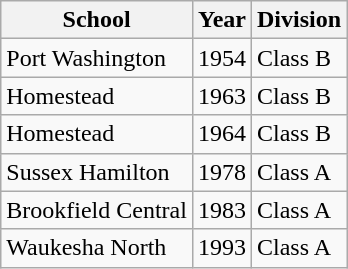<table class="wikitable">
<tr>
<th>School</th>
<th>Year</th>
<th>Division</th>
</tr>
<tr>
<td>Port Washington</td>
<td>1954</td>
<td>Class B</td>
</tr>
<tr>
<td>Homestead</td>
<td>1963</td>
<td>Class B</td>
</tr>
<tr>
<td>Homestead</td>
<td>1964</td>
<td>Class B</td>
</tr>
<tr>
<td>Sussex Hamilton</td>
<td>1978</td>
<td>Class A</td>
</tr>
<tr>
<td>Brookfield Central</td>
<td>1983</td>
<td>Class A</td>
</tr>
<tr>
<td>Waukesha North</td>
<td>1993</td>
<td>Class A</td>
</tr>
</table>
